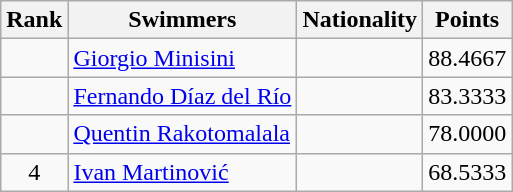<table class="wikitable sortable" style="text-align:center">
<tr>
<th>Rank</th>
<th>Swimmers</th>
<th>Nationality</th>
<th>Points</th>
</tr>
<tr>
<td></td>
<td align=left><a href='#'>Giorgio Minisini</a></td>
<td align=left></td>
<td>88.4667</td>
</tr>
<tr>
<td></td>
<td align=left><a href='#'>Fernando Díaz del Río</a></td>
<td align=left></td>
<td>83.3333</td>
</tr>
<tr>
<td></td>
<td align=left><a href='#'>Quentin Rakotomalala</a></td>
<td align=left></td>
<td>78.0000</td>
</tr>
<tr>
<td>4</td>
<td align=left><a href='#'>Ivan Martinović</a></td>
<td align=left></td>
<td>68.5333</td>
</tr>
</table>
